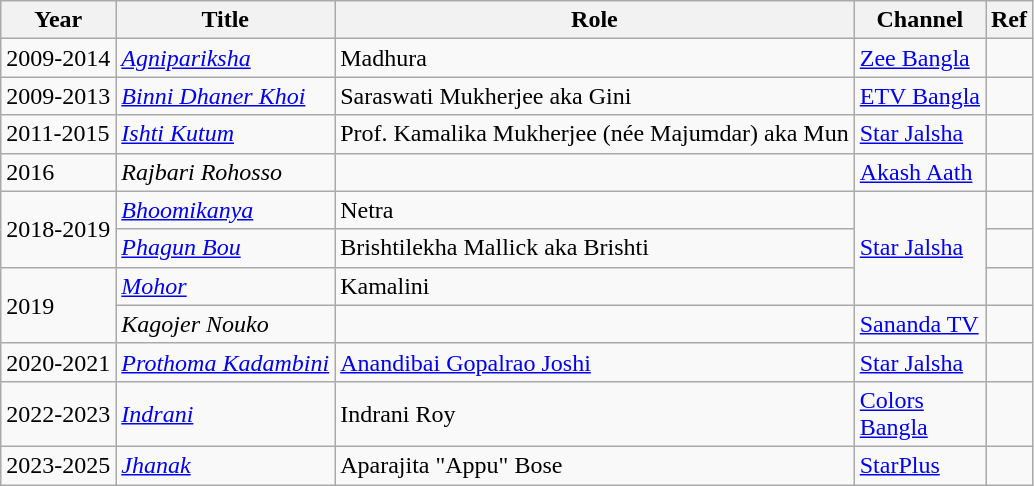<table class="wikitable">
<tr>
<th>Year</th>
<th>Title</th>
<th>Role</th>
<th>Channel</th>
<th>Ref</th>
</tr>
<tr>
<td>2009-2014</td>
<td><a href='#'><em>Agnipariksha</em></a></td>
<td>Madhura</td>
<td><a href='#'>Zee Bangla</a></td>
<td></td>
</tr>
<tr>
<td>2009-2013</td>
<td><em><a href='#'>Binni Dhaner Khoi</a></em></td>
<td>Saraswati Mukherjee aka Gini</td>
<td><a href='#'>ETV Bangla</a></td>
<td></td>
</tr>
<tr>
<td>2011-2015</td>
<td><em><a href='#'>Ishti Kutum</a></em></td>
<td>Prof. Kamalika Mukherjee (née Majumdar) aka Mun</td>
<td><a href='#'>Star Jalsha</a></td>
<td></td>
</tr>
<tr>
<td>2016</td>
<td><em>Rajbari Rohosso</em></td>
<td></td>
<td><a href='#'>Akash Aath</a></td>
<td></td>
</tr>
<tr>
<td rowspan="2">2018-2019</td>
<td><em><a href='#'>Bhoomikanya</a></em></td>
<td>Netra</td>
<td rowspan="3"><a href='#'>Star Jalsha</a></td>
<td></td>
</tr>
<tr>
<td><em><a href='#'>Phagun Bou</a></em></td>
<td>Brishtilekha Mallick aka Brishti</td>
<td></td>
</tr>
<tr>
<td rowspan="2">2019</td>
<td><a href='#'><em>Mohor</em></a></td>
<td>Kamalini</td>
<td></td>
</tr>
<tr>
<td><em>Kagojer Nouko</em></td>
<td></td>
<td><a href='#'>Sananda TV</a></td>
<td></td>
</tr>
<tr>
<td>2020-2021</td>
<td><em><a href='#'>Prothoma Kadambini</a></em></td>
<td><a href='#'>Anandibai Gopalrao Joshi</a></td>
<td><a href='#'>Star Jalsha</a></td>
<td></td>
</tr>
<tr>
<td>2022-2023</td>
<td><a href='#'><em>Indrani</em></a></td>
<td>Indrani Roy</td>
<td><a href='#'>Colors</a><br><a href='#'>Bangla</a></td>
<td></td>
</tr>
<tr>
<td>2023-2025</td>
<td><em><a href='#'>Jhanak</a></em></td>
<td>Aparajita "Appu" Bose</td>
<td><a href='#'>StarPlus</a></td>
<td></td>
</tr>
</table>
